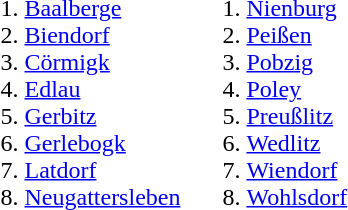<table>
<tr>
<td valign=top><br><ol><li><a href='#'>Baalberge</a></li><li><a href='#'>Biendorf</a></li><li><a href='#'>Cörmigk</a></li><li><a href='#'>Edlau</a></li><li><a href='#'>Gerbitz</a></li><li><a href='#'>Gerlebogk</a></li><li><a href='#'>Latdorf</a></li><li><a href='#'>Neugattersleben</a></li></ol></td>
<td valign=top><br><ol>
<li> <a href='#'>Nienburg</a>
<li> <a href='#'>Peißen</a> 
<li> <a href='#'>Pobzig</a> 
<li> <a href='#'>Poley</a> 
<li> <a href='#'>Preußlitz</a> 
<li> <a href='#'>Wedlitz</a> 
<li> <a href='#'>Wiendorf</a>
<li> <a href='#'>Wohlsdorf</a> 
</ol></td>
</tr>
</table>
